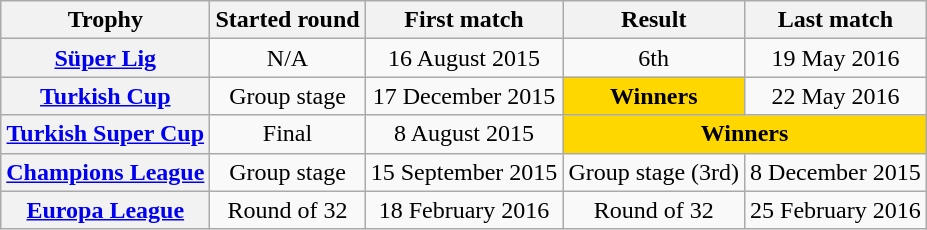<table class="wikitable">
<tr>
<th>Trophy</th>
<th>Started round</th>
<th>First match</th>
<th>Result</th>
<th>Last match</th>
</tr>
<tr>
<th><a href='#'>Süper Lig</a></th>
<td align="center">N/A</td>
<td align="center">16 August 2015</td>
<td align="center">6th</td>
<td align="center">19 May 2016</td>
</tr>
<tr>
<th><a href='#'>Turkish Cup</a></th>
<td align="center">Group stage</td>
<td align="center">17 December 2015</td>
<td align="center" bgcolor="gold"><strong>Winners</strong></td>
<td align="center">22 May 2016</td>
</tr>
<tr>
<th><a href='#'>Turkish Super Cup</a></th>
<td align="center">Final</td>
<td align="center">8 August 2015</td>
<td colspan="2" style="text-align:center;" bgcolor="gold"><strong>Winners</strong></td>
</tr>
<tr>
<th><a href='#'>Champions League</a></th>
<td align="center">Group stage</td>
<td align="center">15 September 2015</td>
<td align="center">Group stage (3rd)</td>
<td align="center">8 December 2015</td>
</tr>
<tr>
<th><a href='#'>Europa League</a></th>
<td align="center">Round of 32</td>
<td align="center">18 February 2016</td>
<td align="center">Round of 32</td>
<td align="center">25 February 2016</td>
</tr>
</table>
